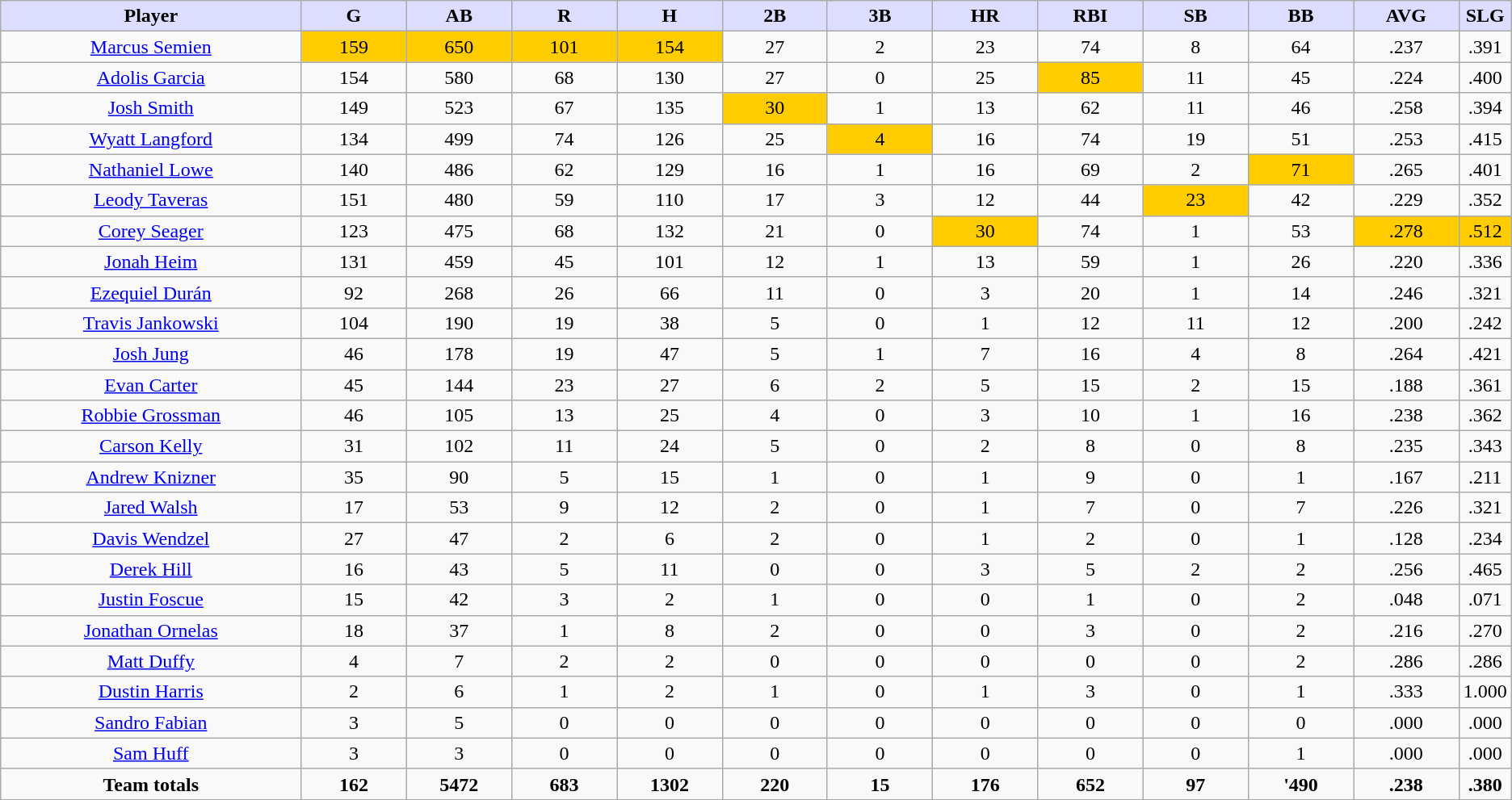<table class="wikitable" style="text-align:center;">
<tr>
<th style="background:#ddf;width:20%;"><strong>Player</strong></th>
<th style="background:#ddf;width:7%;"><strong>G</strong></th>
<th style="background:#ddf;width:7%;"><strong>AB</strong></th>
<th style="background:#ddf;width:7%;"><strong>R</strong></th>
<th style="background:#ddf;width:7%;"><strong>H</strong></th>
<th style="background:#ddf;width:7%;"><strong>2B</strong></th>
<th style="background:#ddf;width:7%;"><strong>3B</strong></th>
<th style="background:#ddf;width:7%;"><strong>HR</strong></th>
<th style="background:#ddf;width:7%;"><strong>RBI</strong></th>
<th style="background:#ddf;width:7%;"><strong>SB</strong></th>
<th style="background:#ddf;width:7%;"><strong>BB</strong></th>
<th style="background:#ddf;width:7%;"><strong>AVG</strong></th>
<th style="background:#ddf;width:7%;"><strong>SLG</strong></th>
</tr>
<tr>
<td><a href='#'>Marcus Semien</a></td>
<td bgcolor=#ffcc00>159</td>
<td bgcolor=#ffcc00>650</td>
<td bgcolor=#ffcc00>101</td>
<td bgcolor=#ffcc00>154</td>
<td>27</td>
<td>2</td>
<td>23</td>
<td>74</td>
<td>8</td>
<td>64</td>
<td>.237</td>
<td>.391</td>
</tr>
<tr>
<td><a href='#'>Adolis Garcia</a></td>
<td>154</td>
<td>580</td>
<td>68</td>
<td>130</td>
<td>27</td>
<td>0</td>
<td>25</td>
<td bgcolor=#ffcc00>85</td>
<td>11</td>
<td>45</td>
<td>.224</td>
<td>.400</td>
</tr>
<tr>
<td><a href='#'>Josh Smith</a></td>
<td>149</td>
<td>523</td>
<td>67</td>
<td>135</td>
<td bgcolor=#ffcc00>30</td>
<td>1</td>
<td>13</td>
<td>62</td>
<td>11</td>
<td>46</td>
<td>.258</td>
<td>.394</td>
</tr>
<tr>
<td><a href='#'>Wyatt Langford</a></td>
<td>134</td>
<td>499</td>
<td>74</td>
<td>126</td>
<td>25</td>
<td bgcolor=#ffcc00>4</td>
<td>16</td>
<td>74</td>
<td>19</td>
<td>51</td>
<td>.253</td>
<td>.415</td>
</tr>
<tr>
<td><a href='#'>Nathaniel Lowe</a></td>
<td>140</td>
<td>486</td>
<td>62</td>
<td>129</td>
<td>16</td>
<td>1</td>
<td>16</td>
<td>69</td>
<td>2</td>
<td bgcolor=#ffcc00>71</td>
<td>.265</td>
<td>.401</td>
</tr>
<tr>
<td><a href='#'>Leody Taveras</a></td>
<td>151</td>
<td>480</td>
<td>59</td>
<td>110</td>
<td>17</td>
<td>3</td>
<td>12</td>
<td>44</td>
<td bgcolor=#ffcc00>23</td>
<td>42</td>
<td>.229</td>
<td>.352</td>
</tr>
<tr>
<td><a href='#'>Corey Seager</a></td>
<td>123</td>
<td>475</td>
<td>68</td>
<td>132</td>
<td>21</td>
<td>0</td>
<td bgcolor=#ffcc00>30</td>
<td>74</td>
<td>1</td>
<td>53</td>
<td bgcolor=#ffcc00>.278</td>
<td bgcolor=#ffcc00>.512</td>
</tr>
<tr>
<td><a href='#'>Jonah Heim</a></td>
<td>131</td>
<td>459</td>
<td>45</td>
<td>101</td>
<td>12</td>
<td>1</td>
<td>13</td>
<td>59</td>
<td>1</td>
<td>26</td>
<td>.220</td>
<td>.336</td>
</tr>
<tr>
<td><a href='#'>Ezequiel Durán</a></td>
<td>92</td>
<td>268</td>
<td>26</td>
<td>66</td>
<td>11</td>
<td>0</td>
<td>3</td>
<td>20</td>
<td>1</td>
<td>14</td>
<td>.246</td>
<td>.321</td>
</tr>
<tr>
<td><a href='#'>Travis Jankowski</a></td>
<td>104</td>
<td>190</td>
<td>19</td>
<td>38</td>
<td>5</td>
<td>0</td>
<td>1</td>
<td>12</td>
<td>11</td>
<td>12</td>
<td>.200</td>
<td>.242</td>
</tr>
<tr>
<td><a href='#'>Josh Jung</a></td>
<td>46</td>
<td>178</td>
<td>19</td>
<td>47</td>
<td>5</td>
<td>1</td>
<td>7</td>
<td>16</td>
<td>4</td>
<td>8</td>
<td>.264</td>
<td>.421</td>
</tr>
<tr>
<td><a href='#'>Evan Carter</a></td>
<td>45</td>
<td>144</td>
<td>23</td>
<td>27</td>
<td>6</td>
<td>2</td>
<td>5</td>
<td>15</td>
<td>2</td>
<td>15</td>
<td>.188</td>
<td>.361</td>
</tr>
<tr>
<td><a href='#'>Robbie Grossman</a></td>
<td>46</td>
<td>105</td>
<td>13</td>
<td>25</td>
<td>4</td>
<td>0</td>
<td>3</td>
<td>10</td>
<td>1</td>
<td>16</td>
<td>.238</td>
<td>.362</td>
</tr>
<tr>
<td><a href='#'>Carson Kelly</a></td>
<td>31</td>
<td>102</td>
<td>11</td>
<td>24</td>
<td>5</td>
<td>0</td>
<td>2</td>
<td>8</td>
<td>0</td>
<td>8</td>
<td>.235</td>
<td>.343</td>
</tr>
<tr>
<td><a href='#'>Andrew Knizner</a></td>
<td>35</td>
<td>90</td>
<td>5</td>
<td>15</td>
<td>1</td>
<td>0</td>
<td>1</td>
<td>9</td>
<td>0</td>
<td>1</td>
<td>.167</td>
<td>.211</td>
</tr>
<tr>
<td><a href='#'>Jared Walsh</a></td>
<td>17</td>
<td>53</td>
<td>9</td>
<td>12</td>
<td>2</td>
<td>0</td>
<td>1</td>
<td>7</td>
<td>0</td>
<td>7</td>
<td>.226</td>
<td>.321</td>
</tr>
<tr>
<td><a href='#'>Davis Wendzel</a></td>
<td>27</td>
<td>47</td>
<td>2</td>
<td>6</td>
<td>2</td>
<td>0</td>
<td>1</td>
<td>2</td>
<td>0</td>
<td>1</td>
<td>.128</td>
<td>.234</td>
</tr>
<tr>
<td><a href='#'>Derek Hill</a></td>
<td>16</td>
<td>43</td>
<td>5</td>
<td>11</td>
<td>0</td>
<td>0</td>
<td>3</td>
<td>5</td>
<td>2</td>
<td>2</td>
<td>.256</td>
<td>.465</td>
</tr>
<tr>
<td><a href='#'>Justin Foscue</a></td>
<td>15</td>
<td>42</td>
<td>3</td>
<td>2</td>
<td>1</td>
<td>0</td>
<td>0</td>
<td>1</td>
<td>0</td>
<td>2</td>
<td>.048</td>
<td>.071</td>
</tr>
<tr>
<td><a href='#'>Jonathan Ornelas</a></td>
<td>18</td>
<td>37</td>
<td>1</td>
<td>8</td>
<td>2</td>
<td>0</td>
<td>0</td>
<td>3</td>
<td>0</td>
<td>2</td>
<td>.216</td>
<td>.270</td>
</tr>
<tr>
<td><a href='#'>Matt Duffy</a></td>
<td>4</td>
<td>7</td>
<td>2</td>
<td>2</td>
<td>0</td>
<td>0</td>
<td>0</td>
<td>0</td>
<td>0</td>
<td>2</td>
<td>.286</td>
<td>.286</td>
</tr>
<tr>
<td><a href='#'>Dustin Harris</a></td>
<td>2</td>
<td>6</td>
<td>1</td>
<td>2</td>
<td>1</td>
<td>0</td>
<td>1</td>
<td>3</td>
<td>0</td>
<td>1</td>
<td>.333</td>
<td>1.000</td>
</tr>
<tr>
<td><a href='#'>Sandro Fabian</a></td>
<td>3</td>
<td>5</td>
<td>0</td>
<td>0</td>
<td>0</td>
<td>0</td>
<td>0</td>
<td>0</td>
<td>0</td>
<td>0</td>
<td>.000</td>
<td>.000</td>
</tr>
<tr>
<td><a href='#'>Sam Huff</a></td>
<td>3</td>
<td>3</td>
<td>0</td>
<td>0</td>
<td>0</td>
<td>0</td>
<td>0</td>
<td>0</td>
<td>0</td>
<td>1</td>
<td>.000</td>
<td>.000</td>
</tr>
<tr>
<td><strong>Team totals</strong></td>
<td><strong>162</strong></td>
<td><strong>5472</strong></td>
<td><strong>683</strong></td>
<td><strong>1302</strong></td>
<td><strong>220</strong></td>
<td><strong>15</strong></td>
<td><strong>176</strong></td>
<td><strong>652</strong></td>
<td><strong>97</strong></td>
<td><strong>'490</strong></td>
<td><strong>.238</strong></td>
<td><strong>.380</strong></td>
</tr>
</table>
